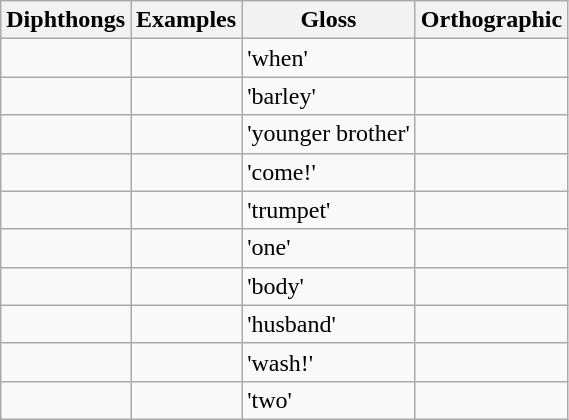<table class="wikitable">
<tr>
<th>Diphthongs</th>
<th>Examples</th>
<th>Gloss</th>
<th>Orthographic</th>
</tr>
<tr>
<td></td>
<td></td>
<td>'when'</td>
<td></td>
</tr>
<tr>
<td></td>
<td></td>
<td>'barley'</td>
<td></td>
</tr>
<tr>
<td></td>
<td></td>
<td>'younger brother'</td>
<td></td>
</tr>
<tr>
<td></td>
<td></td>
<td>'come!'</td>
<td></td>
</tr>
<tr>
<td></td>
<td></td>
<td>'trumpet'</td>
<td></td>
</tr>
<tr>
<td></td>
<td></td>
<td>'one'</td>
<td></td>
</tr>
<tr>
<td></td>
<td></td>
<td>'body'</td>
<td></td>
</tr>
<tr>
<td></td>
<td></td>
<td>'husband'</td>
<td></td>
</tr>
<tr>
<td></td>
<td></td>
<td>'wash!'</td>
<td></td>
</tr>
<tr>
<td></td>
<td></td>
<td>'two'</td>
<td></td>
</tr>
</table>
